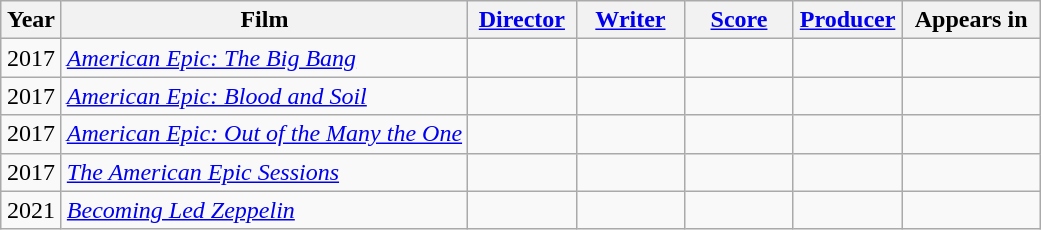<table class="wikitable sortable" style="text-align:center">
<tr>
<th style="width:33px;">Year</th>
<th>Film</th>
<th style="width:65px;"><a href='#'>Director</a></th>
<th width=65><a href='#'>Writer</a></th>
<th width=65><a href='#'>Score</a></th>
<th width=65><a href='#'>Producer</a></th>
<th width=85>Appears in</th>
</tr>
<tr>
<td>2017</td>
<td style="text-align:left"><em><a href='#'>American Epic: The Big Bang</a></em></td>
<td></td>
<td></td>
<td></td>
<td></td>
<td></td>
</tr>
<tr>
<td>2017</td>
<td style="text-align:left"><em><a href='#'>American Epic: Blood and Soil</a></em></td>
<td></td>
<td></td>
<td></td>
<td></td>
<td></td>
</tr>
<tr>
<td>2017</td>
<td style="text-align:left"><em><a href='#'>American Epic: Out of the Many the One</a></em></td>
<td></td>
<td></td>
<td></td>
<td></td>
<td></td>
</tr>
<tr>
<td>2017</td>
<td style="text-align:left"><em><a href='#'>The American Epic Sessions</a></em></td>
<td></td>
<td></td>
<td></td>
<td></td>
<td></td>
</tr>
<tr>
<td>2021</td>
<td style="text-align:left"><em><a href='#'>Becoming Led Zeppelin</a></em></td>
<td></td>
<td></td>
<td></td>
<td></td>
<td></td>
</tr>
</table>
